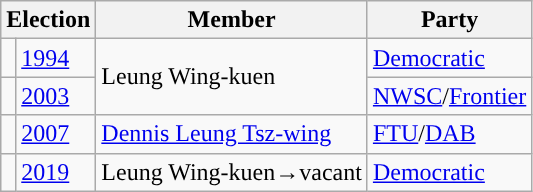<table class="wikitable">
<tr>
<th colspan="2">Election</th>
<th>Member</th>
<th>Party</th>
</tr>
<tr>
<td style="background-color: "></td>
<td><a href='#'>1994</a></td>
<td rowspan=2>Leung Wing-kuen</td>
<td><a href='#'>Democratic</a></td>
</tr>
<tr>
<td style="background-color: "></td>
<td><a href='#'>2003</a></td>
<td><a href='#'>NWSC</a>/<a href='#'>Frontier</a></td>
</tr>
<tr>
<td style="background-color: "></td>
<td><a href='#'>2007</a></td>
<td><a href='#'>Dennis Leung Tsz-wing</a></td>
<td><a href='#'>FTU</a>/<a href='#'>DAB</a></td>
</tr>
<tr>
<td style="background-color: "></td>
<td><a href='#'>2019</a></td>
<td>Leung Wing-kuen→vacant</td>
<td><a href='#'>Democratic</a></td>
</tr>
</table>
